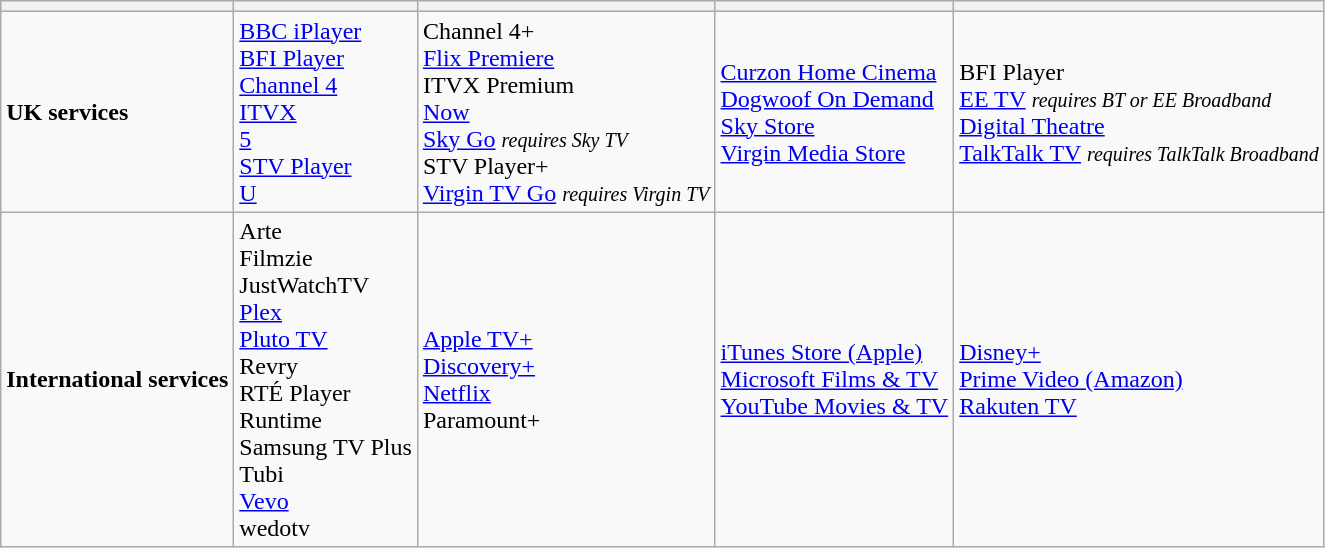<table class="wikitable">
<tr>
<th></th>
<th></th>
<th></th>
<th></th>
<th></th>
</tr>
<tr>
<td><strong>UK services</strong></td>
<td><a href='#'>BBC iPlayer</a><br><a href='#'>BFI Player</a><br><a href='#'>Channel 4</a><br><a href='#'>ITVX</a><br><a href='#'>5</a><br><a href='#'>STV Player</a><br><a href='#'>U</a></td>
<td>Channel 4+<br><a href='#'>Flix Premiere</a><br>ITVX Premium<br><a href='#'>Now</a><br><a href='#'>Sky Go</a> <small><em>requires Sky TV</em></small><br>STV Player+<br><a href='#'>Virgin TV Go</a> <small><em>requires Virgin TV</em></small></td>
<td><a href='#'>Curzon Home Cinema</a><br><a href='#'>Dogwoof On Demand</a><br><a href='#'>Sky Store</a><br><a href='#'>Virgin Media Store</a></td>
<td>BFI Player<br><a href='#'>EE TV</a> <small><em>requires BT or EE Broadband</em></small><br><a href='#'>Digital Theatre</a><br><a href='#'>TalkTalk TV</a> <small><em>requires TalkTalk Broadband</em></small></td>
</tr>
<tr>
<td><strong>International services</strong></td>
<td>Arte<br>Filmzie<br>JustWatchTV<br><a href='#'>Plex</a><br><a href='#'>Pluto TV</a><br>Revry<br>RTÉ Player<br>Runtime<br>Samsung TV Plus<br>Tubi<br><a href='#'>Vevo</a><br>wedotv</td>
<td><a href='#'>Apple TV+</a><br><a href='#'>Discovery+</a><br><a href='#'>Netflix</a><br>Paramount+</td>
<td><a href='#'>iTunes Store (Apple)</a><br><a href='#'>Microsoft Films & TV</a><br><a href='#'>YouTube Movies & TV</a></td>
<td><a href='#'>Disney+</a><br><a href='#'>Prime Video (Amazon)</a><br><a href='#'>Rakuten TV</a></td>
</tr>
</table>
